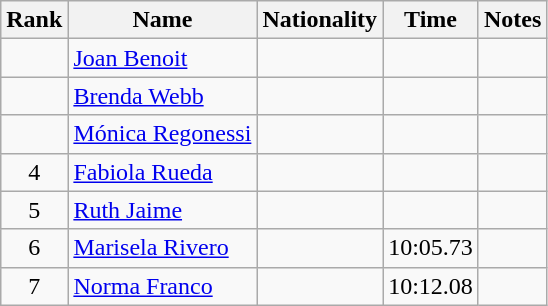<table class="wikitable sortable" style="text-align:center">
<tr>
<th>Rank</th>
<th>Name</th>
<th>Nationality</th>
<th>Time</th>
<th>Notes</th>
</tr>
<tr>
<td></td>
<td align=left><a href='#'>Joan Benoit</a></td>
<td align=left></td>
<td></td>
<td></td>
</tr>
<tr>
<td></td>
<td align=left><a href='#'>Brenda Webb</a></td>
<td align=left></td>
<td></td>
<td></td>
</tr>
<tr>
<td></td>
<td align=left><a href='#'>Mónica Regonessi</a></td>
<td align=left></td>
<td></td>
<td></td>
</tr>
<tr>
<td>4</td>
<td align=left><a href='#'>Fabiola Rueda</a></td>
<td align=left></td>
<td></td>
<td></td>
</tr>
<tr>
<td>5</td>
<td align=left><a href='#'>Ruth Jaime</a></td>
<td align=left></td>
<td></td>
<td></td>
</tr>
<tr>
<td>6</td>
<td align=left><a href='#'>Marisela Rivero</a></td>
<td align=left></td>
<td>10:05.73</td>
<td></td>
</tr>
<tr>
<td>7</td>
<td align=left><a href='#'>Norma Franco</a></td>
<td align=left></td>
<td>10:12.08</td>
<td></td>
</tr>
</table>
